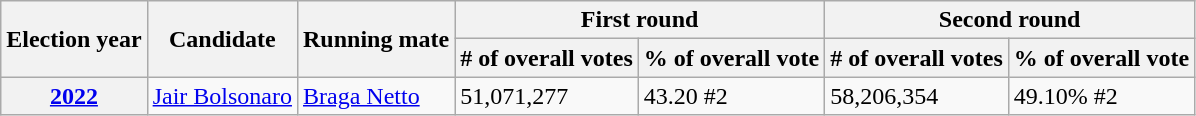<table class=wikitable>
<tr>
<th rowspan=2>Election year</th>
<th rowspan=2>Candidate</th>
<th rowspan=2>Running mate</th>
<th colspan=2>First round</th>
<th colspan=2>Second round</th>
</tr>
<tr>
<th># of overall votes</th>
<th>% of overall vote</th>
<th># of overall votes</th>
<th>% of overall vote</th>
</tr>
<tr>
<th><a href='#'>2022</a></th>
<td><a href='#'>Jair Bolsonaro</a></td>
<td><a href='#'>Braga Netto</a></td>
<td>51,071,277</td>
<td>43.20 #2</td>
<td>58,206,354</td>
<td>49.10% #2</td>
</tr>
</table>
